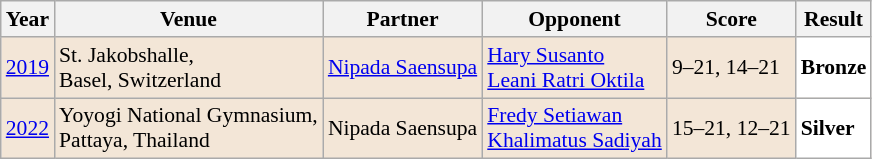<table class="sortable wikitable" style="font-size: 90%;">
<tr>
<th>Year</th>
<th>Venue</th>
<th>Partner</th>
<th>Opponent</th>
<th>Score</th>
<th>Result</th>
</tr>
<tr style="background:#F3E6D7">
<td align="center"><a href='#'>2019</a></td>
<td align="left">St. Jakobshalle,<br>Basel, Switzerland</td>
<td align="left"> <a href='#'>Nipada Saensupa</a></td>
<td align="left"> <a href='#'>Hary Susanto</a><br> <a href='#'>Leani Ratri Oktila</a></td>
<td align="left">9–21, 14–21</td>
<td style="text-align:left; background:white"> <strong>Bronze</strong></td>
</tr>
<tr style="background:#F3E6D7">
<td align="center"><a href='#'>2022</a></td>
<td align="left">Yoyogi National Gymnasium,<br>Pattaya, Thailand</td>
<td align="left"> Nipada Saensupa</td>
<td align="left"> <a href='#'>Fredy Setiawan</a><br> <a href='#'>Khalimatus Sadiyah</a></td>
<td align="left">15–21, 12–21</td>
<td style="text-align:left; background:white"> <strong>Silver</strong></td>
</tr>
</table>
